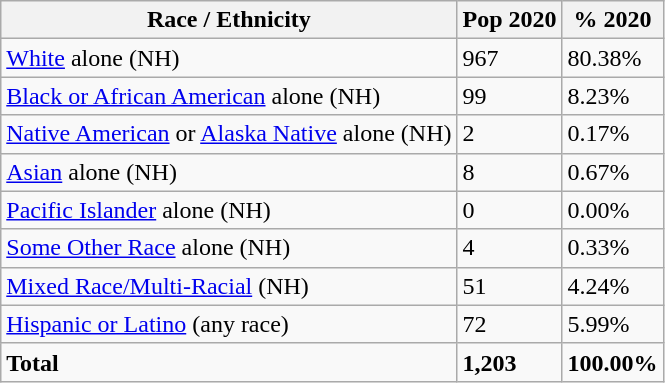<table class="wikitable">
<tr>
<th>Race / Ethnicity</th>
<th>Pop 2020</th>
<th>% 2020</th>
</tr>
<tr>
<td><a href='#'>White</a> alone (NH)</td>
<td>967</td>
<td>80.38%</td>
</tr>
<tr>
<td><a href='#'>Black or African American</a> alone (NH)</td>
<td>99</td>
<td>8.23%</td>
</tr>
<tr>
<td><a href='#'>Native American</a> or <a href='#'>Alaska Native</a> alone (NH)</td>
<td>2</td>
<td>0.17%</td>
</tr>
<tr>
<td><a href='#'>Asian</a> alone (NH)</td>
<td>8</td>
<td>0.67%</td>
</tr>
<tr>
<td><a href='#'>Pacific Islander</a> alone (NH)</td>
<td>0</td>
<td>0.00%</td>
</tr>
<tr>
<td><a href='#'>Some Other Race</a> alone (NH)</td>
<td>4</td>
<td>0.33%</td>
</tr>
<tr>
<td><a href='#'>Mixed Race/Multi-Racial</a> (NH)</td>
<td>51</td>
<td>4.24%</td>
</tr>
<tr>
<td><a href='#'>Hispanic or Latino</a> (any race)</td>
<td>72</td>
<td>5.99%</td>
</tr>
<tr>
<td><strong>Total</strong></td>
<td><strong>1,203</strong></td>
<td><strong>100.00%</strong></td>
</tr>
</table>
